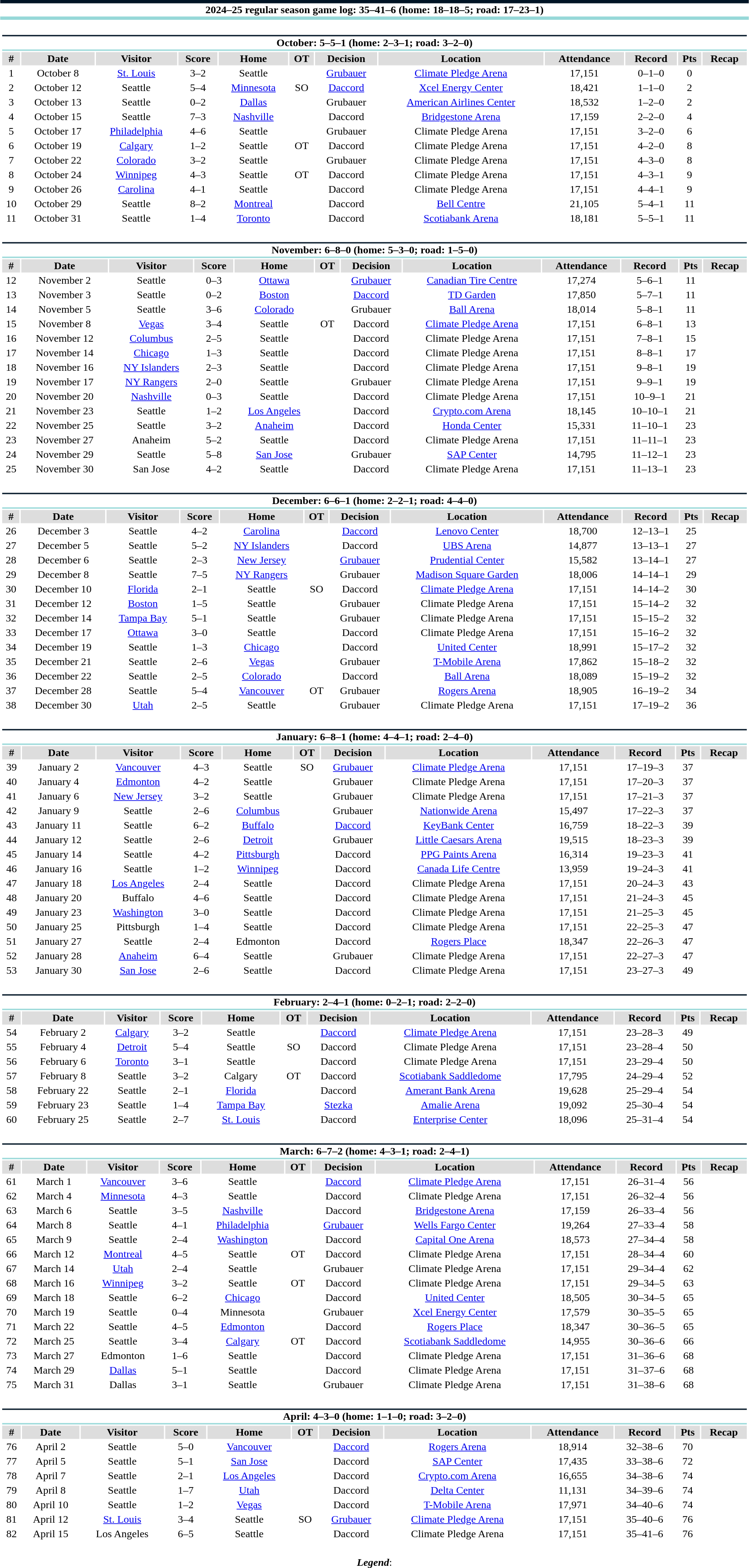<table class="toccolours" style="width:90%; clear:both; margin:1.5em auto; text-align:center;">
<tr>
<th colspan="12" style="background:#FFFFFF; border-top:#001425 5px solid; border-bottom:#96D8D8 5px solid;">2024–25 regular season game log: 35–41–6 (home: 18–18–5; road: 17–23–1)</th>
</tr>
<tr>
<td colspan="12"><br><table class="toccolours collapsible collapsed" style="width:100%;">
<tr>
<th colspan="12" style="background:#FFFFFF; border-top:#001425 2px solid; border-bottom:#96D8D8 2px solid;">October: 5–5–1 (home: 2–3–1; road: 3–2–0)</th>
</tr>
<tr style="background:#ddd;">
<th>#</th>
<th>Date</th>
<th>Visitor</th>
<th>Score</th>
<th>Home</th>
<th>OT</th>
<th>Decision</th>
<th>Location</th>
<th>Attendance</th>
<th>Record</th>
<th>Pts</th>
<th>Recap</th>
</tr>
<tr>
<td>1</td>
<td>October 8</td>
<td><a href='#'>St. Louis</a></td>
<td>3–2</td>
<td>Seattle</td>
<td></td>
<td><a href='#'>Grubauer</a></td>
<td><a href='#'>Climate Pledge Arena</a></td>
<td>17,151</td>
<td>0–1–0</td>
<td>0</td>
<td></td>
</tr>
<tr>
<td>2</td>
<td>October 12</td>
<td>Seattle</td>
<td>5–4</td>
<td><a href='#'>Minnesota</a></td>
<td>SO</td>
<td><a href='#'>Daccord</a></td>
<td><a href='#'>Xcel Energy Center</a></td>
<td>18,421</td>
<td>1–1–0</td>
<td>2</td>
<td></td>
</tr>
<tr>
<td>3</td>
<td>October 13</td>
<td>Seattle</td>
<td>0–2</td>
<td><a href='#'>Dallas</a></td>
<td></td>
<td>Grubauer</td>
<td><a href='#'>American Airlines Center</a></td>
<td>18,532</td>
<td>1–2–0</td>
<td>2</td>
<td></td>
</tr>
<tr>
<td>4</td>
<td>October 15</td>
<td>Seattle</td>
<td>7–3</td>
<td><a href='#'>Nashville</a></td>
<td></td>
<td>Daccord</td>
<td><a href='#'>Bridgestone Arena</a></td>
<td>17,159</td>
<td>2–2–0</td>
<td>4</td>
<td></td>
</tr>
<tr>
<td>5</td>
<td>October 17</td>
<td><a href='#'>Philadelphia</a></td>
<td>4–6</td>
<td>Seattle</td>
<td></td>
<td>Grubauer</td>
<td>Climate Pledge Arena</td>
<td>17,151</td>
<td>3–2–0</td>
<td>6</td>
<td></td>
</tr>
<tr>
<td>6</td>
<td>October 19</td>
<td><a href='#'>Calgary</a></td>
<td>1–2</td>
<td>Seattle</td>
<td>OT</td>
<td>Daccord</td>
<td>Climate Pledge Arena</td>
<td>17,151</td>
<td>4–2–0</td>
<td>8</td>
<td></td>
</tr>
<tr>
<td>7</td>
<td>October 22</td>
<td><a href='#'>Colorado</a></td>
<td>3–2</td>
<td>Seattle</td>
<td></td>
<td>Grubauer</td>
<td>Climate Pledge Arena</td>
<td>17,151</td>
<td>4–3–0</td>
<td>8</td>
<td></td>
</tr>
<tr>
<td>8</td>
<td>October 24</td>
<td><a href='#'>Winnipeg</a></td>
<td>4–3</td>
<td>Seattle</td>
<td>OT</td>
<td>Daccord</td>
<td>Climate Pledge Arena</td>
<td>17,151</td>
<td>4–3–1</td>
<td>9</td>
<td></td>
</tr>
<tr>
<td>9</td>
<td>October 26</td>
<td><a href='#'>Carolina</a></td>
<td>4–1</td>
<td>Seattle</td>
<td></td>
<td>Daccord</td>
<td>Climate Pledge Arena</td>
<td>17,151</td>
<td>4–4–1</td>
<td>9</td>
<td></td>
</tr>
<tr>
<td>10</td>
<td>October 29</td>
<td>Seattle</td>
<td>8–2</td>
<td><a href='#'>Montreal</a></td>
<td></td>
<td>Daccord</td>
<td><a href='#'>Bell Centre</a></td>
<td>21,105</td>
<td>5–4–1</td>
<td>11</td>
<td></td>
</tr>
<tr>
<td>11</td>
<td>October 31</td>
<td>Seattle</td>
<td>1–4</td>
<td><a href='#'>Toronto</a></td>
<td></td>
<td>Daccord</td>
<td><a href='#'>Scotiabank Arena</a></td>
<td>18,181</td>
<td>5–5–1</td>
<td>11</td>
<td></td>
</tr>
</table>
</td>
</tr>
<tr>
<td colspan="12"><br><table class="toccolours collapsible collapsed" style="width:100%;">
<tr>
<th colspan="12" style="background:#FFFFFF; border-top:#001425 2px solid; border-bottom:#96D8D8 2px solid;">November: 6–8–0 (home: 5–3–0; road: 1–5–0)</th>
</tr>
<tr style="background:#ddd;">
<th>#</th>
<th>Date</th>
<th>Visitor</th>
<th>Score</th>
<th>Home</th>
<th>OT</th>
<th>Decision</th>
<th>Location</th>
<th>Attendance</th>
<th>Record</th>
<th>Pts</th>
<th>Recap</th>
</tr>
<tr>
<td>12</td>
<td>November 2</td>
<td>Seattle</td>
<td>0–3</td>
<td><a href='#'>Ottawa</a></td>
<td></td>
<td><a href='#'>Grubauer</a></td>
<td><a href='#'>Canadian Tire Centre</a></td>
<td>17,274</td>
<td>5–6–1</td>
<td>11</td>
<td></td>
</tr>
<tr>
<td>13</td>
<td>November 3</td>
<td>Seattle</td>
<td>0–2</td>
<td><a href='#'>Boston</a></td>
<td></td>
<td><a href='#'>Daccord</a></td>
<td><a href='#'>TD Garden</a></td>
<td>17,850</td>
<td>5–7–1</td>
<td>11</td>
<td></td>
</tr>
<tr>
<td>14</td>
<td>November 5</td>
<td>Seattle</td>
<td>3–6</td>
<td><a href='#'>Colorado</a></td>
<td></td>
<td>Grubauer</td>
<td><a href='#'>Ball Arena</a></td>
<td>18,014</td>
<td>5–8–1</td>
<td>11</td>
<td></td>
</tr>
<tr>
<td>15</td>
<td>November 8</td>
<td><a href='#'>Vegas</a></td>
<td>3–4</td>
<td>Seattle</td>
<td>OT</td>
<td>Daccord</td>
<td><a href='#'>Climate Pledge Arena</a></td>
<td>17,151</td>
<td>6–8–1</td>
<td>13</td>
<td></td>
</tr>
<tr>
<td>16</td>
<td>November 12</td>
<td><a href='#'>Columbus</a></td>
<td>2–5</td>
<td>Seattle</td>
<td></td>
<td>Daccord</td>
<td>Climate Pledge Arena</td>
<td>17,151</td>
<td>7–8–1</td>
<td>15</td>
<td></td>
</tr>
<tr>
<td>17</td>
<td>November 14</td>
<td><a href='#'>Chicago</a></td>
<td>1–3</td>
<td>Seattle</td>
<td></td>
<td>Daccord</td>
<td>Climate Pledge Arena</td>
<td>17,151</td>
<td>8–8–1</td>
<td>17</td>
<td></td>
</tr>
<tr>
<td>18</td>
<td>November 16</td>
<td><a href='#'>NY Islanders</a></td>
<td>2–3</td>
<td>Seattle</td>
<td></td>
<td>Daccord</td>
<td>Climate Pledge Arena</td>
<td>17,151</td>
<td>9–8–1</td>
<td>19</td>
<td></td>
</tr>
<tr>
<td>19</td>
<td>November 17</td>
<td><a href='#'>NY Rangers</a></td>
<td>2–0</td>
<td>Seattle</td>
<td></td>
<td>Grubauer</td>
<td>Climate Pledge Arena</td>
<td>17,151</td>
<td>9–9–1</td>
<td>19</td>
<td></td>
</tr>
<tr>
<td>20</td>
<td>November 20</td>
<td><a href='#'>Nashville</a></td>
<td>0–3</td>
<td>Seattle</td>
<td></td>
<td>Daccord</td>
<td>Climate Pledge Arena</td>
<td>17,151</td>
<td>10–9–1</td>
<td>21</td>
<td></td>
</tr>
<tr>
<td>21</td>
<td>November 23</td>
<td>Seattle</td>
<td>1–2</td>
<td><a href='#'>Los Angeles</a></td>
<td></td>
<td>Daccord</td>
<td><a href='#'>Crypto.com Arena</a></td>
<td>18,145</td>
<td>10–10–1</td>
<td>21</td>
<td></td>
</tr>
<tr>
<td>22</td>
<td>November 25</td>
<td>Seattle</td>
<td>3–2</td>
<td><a href='#'>Anaheim</a></td>
<td></td>
<td>Daccord</td>
<td><a href='#'>Honda Center</a></td>
<td>15,331</td>
<td>11–10–1</td>
<td>23</td>
<td></td>
</tr>
<tr>
<td>23</td>
<td>November 27</td>
<td>Anaheim</td>
<td>5–2</td>
<td>Seattle</td>
<td></td>
<td>Daccord</td>
<td>Climate Pledge Arena</td>
<td>17,151</td>
<td>11–11–1</td>
<td>23</td>
<td></td>
</tr>
<tr>
<td>24</td>
<td>November 29</td>
<td>Seattle</td>
<td>5–8</td>
<td><a href='#'>San Jose</a></td>
<td></td>
<td>Grubauer</td>
<td><a href='#'>SAP Center</a></td>
<td>14,795</td>
<td>11–12–1</td>
<td>23</td>
<td></td>
</tr>
<tr>
<td>25</td>
<td>November 30</td>
<td>San Jose</td>
<td>4–2</td>
<td>Seattle</td>
<td></td>
<td>Daccord</td>
<td>Climate Pledge Arena</td>
<td>17,151</td>
<td>11–13–1</td>
<td>23</td>
<td></td>
</tr>
</table>
</td>
</tr>
<tr>
<td colspan="12"><br><table class="toccolours collapsible collapsed" style="width:100%;">
<tr>
<th colspan="12" style="background:#FFFFFF; border-top:#001425 2px solid; border-bottom:#96D8D8 2px solid;">December: 6–6–1 (home: 2–2–1; road: 4–4–0)</th>
</tr>
<tr style="background:#ddd;">
<th>#</th>
<th>Date</th>
<th>Visitor</th>
<th>Score</th>
<th>Home</th>
<th>OT</th>
<th>Decision</th>
<th>Location</th>
<th>Attendance</th>
<th>Record</th>
<th>Pts</th>
<th>Recap</th>
</tr>
<tr>
<td>26</td>
<td>December 3</td>
<td>Seattle</td>
<td>4–2</td>
<td><a href='#'>Carolina</a></td>
<td></td>
<td><a href='#'>Daccord</a></td>
<td><a href='#'>Lenovo Center</a></td>
<td>18,700</td>
<td>12–13–1</td>
<td>25</td>
<td></td>
</tr>
<tr>
<td>27</td>
<td>December 5</td>
<td>Seattle</td>
<td>5–2</td>
<td><a href='#'>NY Islanders</a></td>
<td></td>
<td>Daccord</td>
<td><a href='#'>UBS Arena</a></td>
<td>14,877</td>
<td>13–13–1</td>
<td>27</td>
<td></td>
</tr>
<tr>
<td>28</td>
<td>December 6</td>
<td>Seattle</td>
<td>2–3</td>
<td><a href='#'>New Jersey</a></td>
<td></td>
<td><a href='#'>Grubauer</a></td>
<td><a href='#'>Prudential Center</a></td>
<td>15,582</td>
<td>13–14–1</td>
<td>27</td>
<td></td>
</tr>
<tr>
<td>29</td>
<td>December 8</td>
<td>Seattle</td>
<td>7–5</td>
<td><a href='#'>NY Rangers</a></td>
<td></td>
<td>Grubauer</td>
<td><a href='#'>Madison Square Garden</a></td>
<td>18,006</td>
<td>14–14–1</td>
<td>29</td>
<td></td>
</tr>
<tr>
<td>30</td>
<td>December 10</td>
<td><a href='#'>Florida</a></td>
<td>2–1</td>
<td>Seattle</td>
<td>SO</td>
<td>Daccord</td>
<td><a href='#'>Climate Pledge Arena</a></td>
<td>17,151</td>
<td>14–14–2</td>
<td>30</td>
<td></td>
</tr>
<tr>
<td>31</td>
<td>December 12</td>
<td><a href='#'>Boston</a></td>
<td>1–5</td>
<td>Seattle</td>
<td></td>
<td>Grubauer</td>
<td>Climate Pledge Arena</td>
<td>17,151</td>
<td>15–14–2</td>
<td>32</td>
<td></td>
</tr>
<tr>
<td>32</td>
<td>December 14</td>
<td><a href='#'>Tampa Bay</a></td>
<td>5–1</td>
<td>Seattle</td>
<td></td>
<td>Grubauer</td>
<td>Climate Pledge Arena</td>
<td>17,151</td>
<td>15–15–2</td>
<td>32</td>
<td></td>
</tr>
<tr>
<td>33</td>
<td>December 17</td>
<td><a href='#'>Ottawa</a></td>
<td>3–0</td>
<td>Seattle</td>
<td></td>
<td>Daccord</td>
<td>Climate Pledge Arena</td>
<td>17,151</td>
<td>15–16–2</td>
<td>32</td>
<td></td>
</tr>
<tr>
<td>34</td>
<td>December 19</td>
<td>Seattle</td>
<td>1–3</td>
<td><a href='#'>Chicago</a></td>
<td></td>
<td>Daccord</td>
<td><a href='#'>United Center</a></td>
<td>18,991</td>
<td>15–17–2</td>
<td>32</td>
<td></td>
</tr>
<tr>
<td>35</td>
<td>December 21</td>
<td>Seattle</td>
<td>2–6</td>
<td><a href='#'>Vegas</a></td>
<td></td>
<td>Grubauer</td>
<td><a href='#'>T-Mobile Arena</a></td>
<td>17,862</td>
<td>15–18–2</td>
<td>32</td>
<td></td>
</tr>
<tr>
<td>36</td>
<td>December 22</td>
<td>Seattle</td>
<td>2–5</td>
<td><a href='#'>Colorado</a></td>
<td></td>
<td>Daccord</td>
<td><a href='#'>Ball Arena</a></td>
<td>18,089</td>
<td>15–19–2</td>
<td>32</td>
<td></td>
</tr>
<tr>
<td>37</td>
<td>December 28</td>
<td>Seattle</td>
<td>5–4</td>
<td><a href='#'>Vancouver</a></td>
<td>OT</td>
<td>Grubauer</td>
<td><a href='#'>Rogers Arena</a></td>
<td>18,905</td>
<td>16–19–2</td>
<td>34</td>
<td></td>
</tr>
<tr>
<td>38</td>
<td>December 30</td>
<td><a href='#'>Utah</a></td>
<td>2–5</td>
<td>Seattle</td>
<td></td>
<td>Grubauer</td>
<td>Climate Pledge Arena</td>
<td>17,151</td>
<td>17–19–2</td>
<td>36</td>
<td></td>
</tr>
</table>
</td>
</tr>
<tr>
<td colspan="12"><br><table class="toccolours collapsible collapsed" style="width:100%;">
<tr>
<th colspan="12" style="background:#FFFFFF; border-top:#001425 2px solid; border-bottom:#96D8D8 2px solid;">January: 6–8–1 (home: 4–4–1; road: 2–4–0)</th>
</tr>
<tr style="background:#ddd;">
<th>#</th>
<th>Date</th>
<th>Visitor</th>
<th>Score</th>
<th>Home</th>
<th>OT</th>
<th>Decision</th>
<th>Location</th>
<th>Attendance</th>
<th>Record</th>
<th>Pts</th>
<th>Recap</th>
</tr>
<tr>
<td>39</td>
<td>January 2</td>
<td><a href='#'>Vancouver</a></td>
<td>4–3</td>
<td>Seattle</td>
<td>SO</td>
<td><a href='#'>Grubauer</a></td>
<td><a href='#'>Climate Pledge Arena</a></td>
<td>17,151</td>
<td>17–19–3</td>
<td>37</td>
<td></td>
</tr>
<tr>
<td>40</td>
<td>January 4</td>
<td><a href='#'>Edmonton</a></td>
<td>4–2</td>
<td>Seattle</td>
<td></td>
<td>Grubauer</td>
<td>Climate Pledge Arena</td>
<td>17,151</td>
<td>17–20–3</td>
<td>37</td>
<td></td>
</tr>
<tr>
<td>41</td>
<td>January 6</td>
<td><a href='#'>New Jersey</a></td>
<td>3–2</td>
<td>Seattle</td>
<td></td>
<td>Grubauer</td>
<td>Climate Pledge Arena</td>
<td>17,151</td>
<td>17–21–3</td>
<td>37</td>
<td></td>
</tr>
<tr>
<td>42</td>
<td>January 9</td>
<td>Seattle</td>
<td>2–6</td>
<td><a href='#'>Columbus</a></td>
<td></td>
<td>Grubauer</td>
<td><a href='#'>Nationwide Arena</a></td>
<td>15,497</td>
<td>17–22–3</td>
<td>37</td>
<td></td>
</tr>
<tr>
<td>43</td>
<td>January 11</td>
<td>Seattle</td>
<td>6–2</td>
<td><a href='#'>Buffalo</a></td>
<td></td>
<td><a href='#'>Daccord</a></td>
<td><a href='#'>KeyBank Center</a></td>
<td>16,759</td>
<td>18–22–3</td>
<td>39</td>
<td></td>
</tr>
<tr>
<td>44</td>
<td>January 12</td>
<td>Seattle</td>
<td>2–6</td>
<td><a href='#'>Detroit</a></td>
<td></td>
<td>Grubauer</td>
<td><a href='#'>Little Caesars Arena</a></td>
<td>19,515</td>
<td>18–23–3</td>
<td>39</td>
<td></td>
</tr>
<tr>
<td>45</td>
<td>January 14</td>
<td>Seattle</td>
<td>4–2</td>
<td><a href='#'>Pittsburgh</a></td>
<td></td>
<td>Daccord</td>
<td><a href='#'>PPG Paints Arena</a></td>
<td>16,314</td>
<td>19–23–3</td>
<td>41</td>
<td></td>
</tr>
<tr>
<td>46</td>
<td>January 16</td>
<td>Seattle</td>
<td>1–2</td>
<td><a href='#'>Winnipeg</a></td>
<td></td>
<td>Daccord</td>
<td><a href='#'>Canada Life Centre</a></td>
<td>13,959</td>
<td>19–24–3</td>
<td>41</td>
<td></td>
</tr>
<tr>
<td>47</td>
<td>January 18</td>
<td><a href='#'>Los Angeles</a></td>
<td>2–4</td>
<td>Seattle</td>
<td></td>
<td>Daccord</td>
<td>Climate Pledge Arena</td>
<td>17,151</td>
<td>20–24–3</td>
<td>43</td>
<td></td>
</tr>
<tr>
<td>48</td>
<td>January 20</td>
<td>Buffalo</td>
<td>4–6</td>
<td>Seattle</td>
<td></td>
<td>Daccord</td>
<td>Climate Pledge Arena</td>
<td>17,151</td>
<td>21–24–3</td>
<td>45</td>
<td></td>
</tr>
<tr>
<td>49</td>
<td>January 23</td>
<td><a href='#'>Washington</a></td>
<td>3–0</td>
<td>Seattle</td>
<td></td>
<td>Daccord</td>
<td>Climate Pledge Arena</td>
<td>17,151</td>
<td>21–25–3</td>
<td>45</td>
<td></td>
</tr>
<tr>
<td>50</td>
<td>January 25</td>
<td>Pittsburgh</td>
<td>1–4</td>
<td>Seattle</td>
<td></td>
<td>Daccord</td>
<td>Climate Pledge Arena</td>
<td>17,151</td>
<td>22–25–3</td>
<td>47</td>
<td></td>
</tr>
<tr>
<td>51</td>
<td>January 27</td>
<td>Seattle</td>
<td>2–4</td>
<td>Edmonton</td>
<td></td>
<td>Daccord</td>
<td><a href='#'>Rogers Place</a></td>
<td>18,347</td>
<td>22–26–3</td>
<td>47</td>
<td></td>
</tr>
<tr>
<td>52</td>
<td>January 28</td>
<td><a href='#'>Anaheim</a></td>
<td>6–4</td>
<td>Seattle</td>
<td></td>
<td>Grubauer</td>
<td>Climate Pledge Arena</td>
<td>17,151</td>
<td>22–27–3</td>
<td>47</td>
<td></td>
</tr>
<tr>
<td>53</td>
<td>January 30</td>
<td><a href='#'>San Jose</a></td>
<td>2–6</td>
<td>Seattle</td>
<td></td>
<td>Daccord</td>
<td>Climate Pledge Arena</td>
<td>17,151</td>
<td>23–27–3</td>
<td>49</td>
<td></td>
</tr>
</table>
</td>
</tr>
<tr>
<td colspan="12"><br><table class="toccolours collapsible collapsed" style="width:100%;">
<tr>
<th colspan="12" style="background:#FFFFFF; border-top:#001425 2px solid; border-bottom:#96D8D8 2px solid;">February: 2–4–1 (home: 0–2–1; road: 2–2–0)</th>
</tr>
<tr style="background:#ddd;">
<th>#</th>
<th>Date</th>
<th>Visitor</th>
<th>Score</th>
<th>Home</th>
<th>OT</th>
<th>Decision</th>
<th>Location</th>
<th>Attendance</th>
<th>Record</th>
<th>Pts</th>
<th>Recap</th>
</tr>
<tr>
<td>54</td>
<td>February 2</td>
<td><a href='#'>Calgary</a></td>
<td>3–2</td>
<td>Seattle</td>
<td></td>
<td><a href='#'>Daccord</a></td>
<td><a href='#'>Climate Pledge Arena</a></td>
<td>17,151</td>
<td>23–28–3</td>
<td>49</td>
<td></td>
</tr>
<tr>
<td>55</td>
<td>February 4</td>
<td><a href='#'>Detroit</a></td>
<td>5–4</td>
<td>Seattle</td>
<td>SO</td>
<td>Daccord</td>
<td>Climate Pledge Arena</td>
<td>17,151</td>
<td>23–28–4</td>
<td>50</td>
<td></td>
</tr>
<tr>
<td>56</td>
<td>February 6</td>
<td><a href='#'>Toronto</a></td>
<td>3–1</td>
<td>Seattle</td>
<td></td>
<td>Daccord</td>
<td>Climate Pledge Arena</td>
<td>17,151</td>
<td>23–29–4</td>
<td>50</td>
<td></td>
</tr>
<tr>
<td>57</td>
<td>February 8</td>
<td>Seattle</td>
<td>3–2</td>
<td>Calgary</td>
<td>OT</td>
<td>Daccord</td>
<td><a href='#'>Scotiabank Saddledome</a></td>
<td>17,795</td>
<td>24–29–4</td>
<td>52</td>
<td></td>
</tr>
<tr>
<td>58</td>
<td>February 22</td>
<td>Seattle</td>
<td>2–1</td>
<td><a href='#'>Florida</a></td>
<td></td>
<td>Daccord</td>
<td><a href='#'>Amerant Bank Arena</a></td>
<td>19,628</td>
<td>25–29–4</td>
<td>54</td>
<td></td>
</tr>
<tr>
<td>59</td>
<td>February 23</td>
<td>Seattle</td>
<td>1–4</td>
<td><a href='#'>Tampa Bay</a></td>
<td></td>
<td><a href='#'>Stezka</a></td>
<td><a href='#'>Amalie Arena</a></td>
<td>19,092</td>
<td>25–30–4</td>
<td>54</td>
<td></td>
</tr>
<tr>
<td>60</td>
<td>February 25</td>
<td>Seattle</td>
<td>2–7</td>
<td><a href='#'>St. Louis</a></td>
<td></td>
<td>Daccord</td>
<td><a href='#'>Enterprise Center</a></td>
<td>18,096</td>
<td>25–31–4</td>
<td>54</td>
<td></td>
</tr>
</table>
</td>
</tr>
<tr>
<td colspan="12"><br><table class="toccolours collapsible collapsed" style="width:100%;">
<tr>
<th colspan="12" style="background:#FFFFFF; border-top:#001425 2px solid; border-bottom:#96D8D8 2px solid;">March: 6–7–2 (home: 4–3–1; road: 2–4–1)</th>
</tr>
<tr style="background:#ddd;">
<th>#</th>
<th>Date</th>
<th>Visitor</th>
<th>Score</th>
<th>Home</th>
<th>OT</th>
<th>Decision</th>
<th>Location</th>
<th>Attendance</th>
<th>Record</th>
<th>Pts</th>
<th>Recap</th>
</tr>
<tr>
<td>61</td>
<td>March 1</td>
<td><a href='#'>Vancouver</a></td>
<td>3–6</td>
<td>Seattle</td>
<td></td>
<td><a href='#'>Daccord</a></td>
<td><a href='#'>Climate Pledge Arena</a></td>
<td>17,151</td>
<td>26–31–4</td>
<td>56</td>
<td></td>
</tr>
<tr>
<td>62</td>
<td>March 4</td>
<td><a href='#'>Minnesota</a></td>
<td>4–3</td>
<td>Seattle</td>
<td></td>
<td>Daccord</td>
<td>Climate Pledge Arena</td>
<td>17,151</td>
<td>26–32–4</td>
<td>56</td>
<td></td>
</tr>
<tr>
<td>63</td>
<td>March 6</td>
<td>Seattle</td>
<td>3–5</td>
<td><a href='#'>Nashville</a></td>
<td></td>
<td>Daccord</td>
<td><a href='#'>Bridgestone Arena</a></td>
<td>17,159</td>
<td>26–33–4</td>
<td>56</td>
<td></td>
</tr>
<tr>
<td>64</td>
<td>March 8</td>
<td>Seattle</td>
<td>4–1</td>
<td><a href='#'>Philadelphia</a></td>
<td></td>
<td><a href='#'>Grubauer</a></td>
<td><a href='#'>Wells Fargo Center</a></td>
<td>19,264</td>
<td>27–33–4</td>
<td>58</td>
<td></td>
</tr>
<tr>
<td>65</td>
<td>March 9</td>
<td>Seattle</td>
<td>2–4</td>
<td><a href='#'>Washington</a></td>
<td></td>
<td>Daccord</td>
<td><a href='#'>Capital One Arena</a></td>
<td>18,573</td>
<td>27–34–4</td>
<td>58</td>
<td></td>
</tr>
<tr>
<td>66</td>
<td>March 12</td>
<td><a href='#'>Montreal</a></td>
<td>4–5</td>
<td>Seattle</td>
<td>OT</td>
<td>Daccord</td>
<td>Climate Pledge Arena</td>
<td>17,151</td>
<td>28–34–4</td>
<td>60</td>
<td></td>
</tr>
<tr>
<td>67</td>
<td>March 14</td>
<td><a href='#'>Utah</a></td>
<td>2–4</td>
<td>Seattle</td>
<td></td>
<td>Grubauer</td>
<td>Climate Pledge Arena</td>
<td>17,151</td>
<td>29–34–4</td>
<td>62</td>
<td></td>
</tr>
<tr>
<td>68</td>
<td>March 16</td>
<td><a href='#'>Winnipeg</a></td>
<td>3–2</td>
<td>Seattle</td>
<td>OT</td>
<td>Daccord</td>
<td>Climate Pledge Arena</td>
<td>17,151</td>
<td>29–34–5</td>
<td>63</td>
<td></td>
</tr>
<tr>
<td>69</td>
<td>March 18</td>
<td>Seattle</td>
<td>6–2</td>
<td><a href='#'>Chicago</a></td>
<td></td>
<td>Daccord</td>
<td><a href='#'>United Center</a></td>
<td>18,505</td>
<td>30–34–5</td>
<td>65</td>
<td></td>
</tr>
<tr>
<td>70</td>
<td>March 19</td>
<td>Seattle</td>
<td>0–4</td>
<td>Minnesota</td>
<td></td>
<td>Grubauer</td>
<td><a href='#'>Xcel Energy Center</a></td>
<td>17,579</td>
<td>30–35–5</td>
<td>65</td>
<td></td>
</tr>
<tr>
<td>71</td>
<td>March 22</td>
<td>Seattle</td>
<td>4–5</td>
<td><a href='#'>Edmonton</a></td>
<td></td>
<td>Daccord</td>
<td><a href='#'>Rogers Place</a></td>
<td>18,347</td>
<td>30–36–5</td>
<td>65</td>
<td></td>
</tr>
<tr>
<td>72</td>
<td>March 25</td>
<td>Seattle</td>
<td>3–4</td>
<td><a href='#'>Calgary</a></td>
<td>OT</td>
<td>Daccord</td>
<td><a href='#'>Scotiabank Saddledome</a></td>
<td>14,955</td>
<td>30–36–6</td>
<td>66</td>
<td></td>
</tr>
<tr>
<td>73</td>
<td>March 27</td>
<td>Edmonton</td>
<td>1–6</td>
<td>Seattle</td>
<td></td>
<td>Daccord</td>
<td>Climate Pledge Arena</td>
<td>17,151</td>
<td>31–36–6</td>
<td>68</td>
<td></td>
</tr>
<tr>
<td>74</td>
<td>March 29</td>
<td><a href='#'>Dallas</a></td>
<td>5–1</td>
<td>Seattle</td>
<td></td>
<td>Daccord</td>
<td>Climate Pledge Arena</td>
<td>17,151</td>
<td>31–37–6</td>
<td>68</td>
<td></td>
</tr>
<tr>
<td>75</td>
<td>March 31</td>
<td>Dallas</td>
<td>3–1</td>
<td>Seattle</td>
<td></td>
<td>Grubauer</td>
<td>Climate Pledge Arena</td>
<td>17,151</td>
<td>31–38–6</td>
<td>68</td>
<td></td>
</tr>
</table>
</td>
</tr>
<tr>
<td colspan="12"><br><table class="toccolours collapsible collapsed" style="width:100%;">
<tr>
<th colspan="12" style="background:#FFFFFF; border-top:#001425 2px solid; border-bottom:#96D8D8 2px solid;">April: 4–3–0 (home: 1–1–0; road: 3–2–0)</th>
</tr>
<tr style="background:#ddd;">
<th>#</th>
<th>Date</th>
<th>Visitor</th>
<th>Score</th>
<th>Home</th>
<th>OT</th>
<th>Decision</th>
<th>Location</th>
<th>Attendance</th>
<th>Record</th>
<th>Pts</th>
<th>Recap</th>
</tr>
<tr>
<td>76</td>
<td>April 2</td>
<td>Seattle</td>
<td>5–0</td>
<td><a href='#'>Vancouver</a></td>
<td></td>
<td><a href='#'>Daccord</a></td>
<td><a href='#'>Rogers Arena</a></td>
<td>18,914</td>
<td>32–38–6</td>
<td>70</td>
<td></td>
</tr>
<tr>
<td>77</td>
<td>April 5</td>
<td>Seattle</td>
<td>5–1</td>
<td><a href='#'>San Jose</a></td>
<td></td>
<td>Daccord</td>
<td><a href='#'>SAP Center</a></td>
<td>17,435</td>
<td>33–38–6</td>
<td>72</td>
<td></td>
</tr>
<tr>
<td>78</td>
<td>April 7</td>
<td>Seattle</td>
<td>2–1</td>
<td><a href='#'>Los Angeles</a></td>
<td></td>
<td>Daccord</td>
<td><a href='#'>Crypto.com Arena</a></td>
<td>16,655</td>
<td>34–38–6</td>
<td>74</td>
<td></td>
</tr>
<tr>
<td>79</td>
<td>April 8</td>
<td>Seattle</td>
<td>1–7</td>
<td><a href='#'>Utah</a></td>
<td></td>
<td>Daccord</td>
<td><a href='#'>Delta Center</a></td>
<td>11,131</td>
<td>34–39–6</td>
<td>74</td>
<td></td>
</tr>
<tr>
<td>80</td>
<td>April 10</td>
<td>Seattle</td>
<td>1–2</td>
<td><a href='#'>Vegas</a></td>
<td></td>
<td>Daccord</td>
<td><a href='#'>T-Mobile Arena</a></td>
<td>17,971</td>
<td>34–40–6</td>
<td>74</td>
<td></td>
</tr>
<tr>
<td>81</td>
<td>April 12</td>
<td><a href='#'>St. Louis</a></td>
<td>3–4</td>
<td>Seattle</td>
<td>SO</td>
<td><a href='#'>Grubauer</a></td>
<td><a href='#'>Climate Pledge Arena</a></td>
<td>17,151</td>
<td>35–40–6</td>
<td>76</td>
<td></td>
</tr>
<tr>
<td>82</td>
<td>April 15</td>
<td>Los Angeles</td>
<td>6–5</td>
<td>Seattle</td>
<td></td>
<td>Daccord</td>
<td>Climate Pledge Arena</td>
<td>17,151</td>
<td>35–41–6</td>
<td>76</td>
<td></td>
</tr>
</table>
</td>
</tr>
<tr>
<td colspan="12" style="text-align:center;"><br><strong><em>Legend</em></strong>:


</td>
</tr>
</table>
